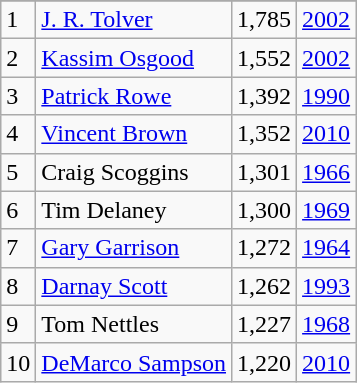<table class="wikitable">
<tr>
</tr>
<tr>
<td>1</td>
<td><a href='#'>J. R. Tolver</a></td>
<td>1,785</td>
<td><a href='#'>2002</a></td>
</tr>
<tr>
<td>2</td>
<td><a href='#'>Kassim Osgood</a></td>
<td>1,552</td>
<td><a href='#'>2002</a></td>
</tr>
<tr>
<td>3</td>
<td><a href='#'>Patrick Rowe</a></td>
<td>1,392</td>
<td><a href='#'>1990</a></td>
</tr>
<tr>
<td>4</td>
<td><a href='#'>Vincent Brown</a></td>
<td>1,352</td>
<td><a href='#'>2010</a></td>
</tr>
<tr>
<td>5</td>
<td>Craig Scoggins</td>
<td>1,301</td>
<td><a href='#'>1966</a></td>
</tr>
<tr>
<td>6</td>
<td>Tim Delaney</td>
<td>1,300</td>
<td><a href='#'>1969</a></td>
</tr>
<tr>
<td>7</td>
<td><a href='#'>Gary Garrison</a></td>
<td>1,272</td>
<td><a href='#'>1964</a></td>
</tr>
<tr>
<td>8</td>
<td><a href='#'>Darnay Scott</a></td>
<td>1,262</td>
<td><a href='#'>1993</a></td>
</tr>
<tr>
<td>9</td>
<td>Tom Nettles</td>
<td>1,227</td>
<td><a href='#'>1968</a></td>
</tr>
<tr>
<td>10</td>
<td><a href='#'>DeMarco Sampson</a></td>
<td>1,220</td>
<td><a href='#'>2010</a></td>
</tr>
</table>
